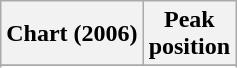<table class="wikitable plainrowheaders">
<tr>
<th>Chart (2006)</th>
<th>Peak<br>position</th>
</tr>
<tr>
</tr>
<tr>
</tr>
<tr>
</tr>
</table>
